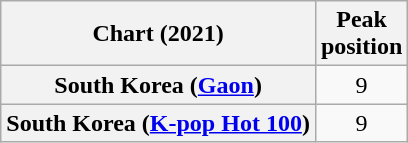<table class="wikitable plainrowheaders" style="text-align:center">
<tr>
<th scope="col">Chart (2021)</th>
<th scope="col">Peak<br>position</th>
</tr>
<tr>
<th scope="row">South Korea (<a href='#'>Gaon</a>)</th>
<td>9</td>
</tr>
<tr>
<th scope="row">South Korea (<a href='#'>K-pop Hot 100</a>)</th>
<td>9</td>
</tr>
</table>
